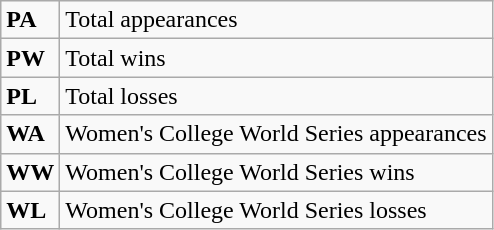<table class="wikitable">
<tr>
<td><strong>PA</strong></td>
<td>Total appearances</td>
</tr>
<tr>
<td><strong>PW</strong></td>
<td>Total wins</td>
</tr>
<tr>
<td><strong>PL</strong></td>
<td>Total losses</td>
</tr>
<tr>
<td><strong>WA</strong></td>
<td>Women's College World Series appearances</td>
</tr>
<tr>
<td><strong>WW</strong></td>
<td>Women's College World Series wins</td>
</tr>
<tr>
<td><strong>WL</strong></td>
<td>Women's College World Series losses</td>
</tr>
</table>
